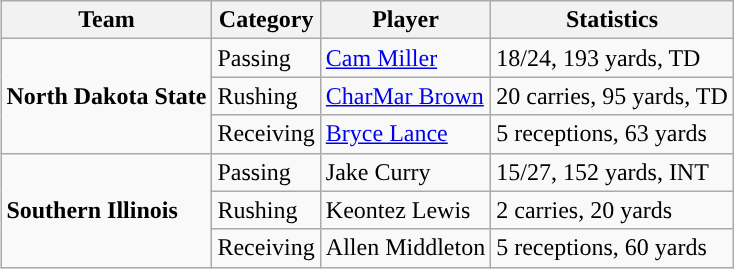<table class="wikitable" style="float: right;">
<tr>
<th>Team</th>
<th>Category</th>
<th>Player</th>
<th>Statistics</th>
</tr>
<tr>
<td rowspan=3><strong>North Dakota State</strong></td>
<td>Passing</td>
<td><a href='#'>Cam Miller</a></td>
<td>18/24, 193 yards, TD</td>
</tr>
<tr>
<td>Rushing</td>
<td><a href='#'>CharMar Brown</a></td>
<td>20 carries, 95 yards, TD</td>
</tr>
<tr>
<td>Receiving</td>
<td><a href='#'>Bryce Lance</a></td>
<td>5 receptions, 63 yards</td>
</tr>
<tr>
<td rowspan=3><strong>Southern Illinois</strong></td>
<td>Passing</td>
<td>Jake Curry</td>
<td>15/27, 152 yards, INT</td>
</tr>
<tr>
<td>Rushing</td>
<td>Keontez Lewis</td>
<td>2 carries, 20 yards</td>
</tr>
<tr>
<td>Receiving</td>
<td>Allen Middleton</td>
<td>5 receptions, 60 yards</td>
</tr>
</table>
